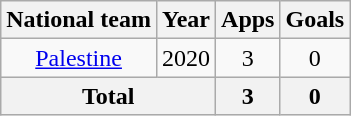<table class="wikitable" style="text-align:center">
<tr>
<th>National team</th>
<th>Year</th>
<th>Apps</th>
<th>Goals</th>
</tr>
<tr>
<td rowspan="1"><a href='#'>Palestine</a></td>
<td>2020</td>
<td>3</td>
<td>0</td>
</tr>
<tr>
<th colspan=2>Total</th>
<th>3</th>
<th>0</th>
</tr>
</table>
